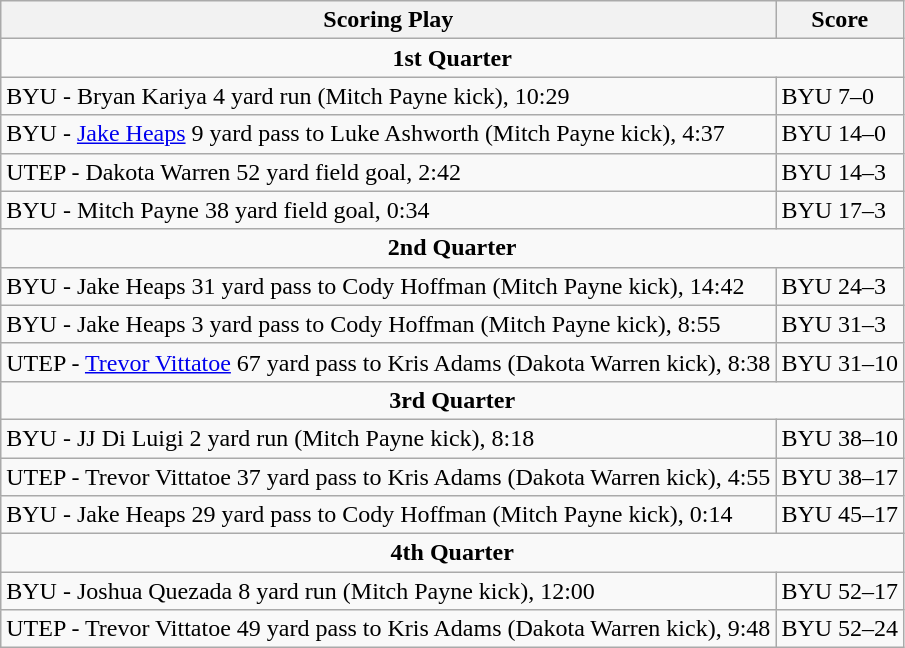<table class="wikitable">
<tr>
<th>Scoring Play</th>
<th>Score</th>
</tr>
<tr>
<td colspan="4" align="center"><strong>1st Quarter</strong></td>
</tr>
<tr>
<td>BYU - Bryan Kariya 4 yard run (Mitch Payne kick), 10:29</td>
<td>BYU 7–0</td>
</tr>
<tr>
<td>BYU - <a href='#'>Jake Heaps</a> 9 yard pass to Luke Ashworth (Mitch Payne kick), 4:37</td>
<td>BYU 14–0</td>
</tr>
<tr>
<td>UTEP - Dakota Warren 52 yard field goal, 2:42</td>
<td>BYU 14–3</td>
</tr>
<tr>
<td>BYU - Mitch Payne 38 yard field goal, 0:34</td>
<td>BYU 17–3</td>
</tr>
<tr>
<td colspan="4" align="center"><strong>2nd Quarter</strong></td>
</tr>
<tr>
<td>BYU - Jake Heaps 31 yard pass to Cody Hoffman (Mitch Payne kick), 14:42</td>
<td>BYU 24–3</td>
</tr>
<tr>
<td>BYU - Jake Heaps 3 yard pass to Cody Hoffman (Mitch Payne kick), 8:55</td>
<td>BYU 31–3</td>
</tr>
<tr>
<td>UTEP - <a href='#'>Trevor Vittatoe</a> 67 yard pass to Kris Adams (Dakota Warren kick), 8:38</td>
<td>BYU 31–10</td>
</tr>
<tr>
<td colspan="4" align="center"><strong>3rd Quarter</strong></td>
</tr>
<tr>
<td>BYU - JJ Di Luigi 2 yard run (Mitch Payne kick), 8:18</td>
<td>BYU 38–10</td>
</tr>
<tr>
<td>UTEP - Trevor Vittatoe 37 yard pass to Kris Adams (Dakota Warren kick), 4:55</td>
<td>BYU 38–17</td>
</tr>
<tr>
<td>BYU - Jake Heaps 29 yard pass to Cody Hoffman (Mitch Payne kick), 0:14</td>
<td>BYU 45–17</td>
</tr>
<tr>
<td colspan="4" align="center"><strong>4th Quarter</strong></td>
</tr>
<tr>
<td>BYU - Joshua Quezada 8 yard run (Mitch Payne kick), 12:00</td>
<td>BYU 52–17</td>
</tr>
<tr>
<td>UTEP - Trevor Vittatoe 49 yard pass to Kris Adams (Dakota Warren kick), 9:48</td>
<td>BYU 52–24</td>
</tr>
</table>
